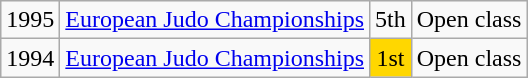<table class=wikitable>
<tr>
<td>1995</td>
<td><a href='#'>European Judo Championships</a></td>
<td align="center">5th</td>
<td>Open class</td>
</tr>
<tr>
<td>1994</td>
<td><a href='#'>European Judo Championships</a></td>
<td bgcolor="gold" align="center">1st</td>
<td>Open class</td>
</tr>
</table>
